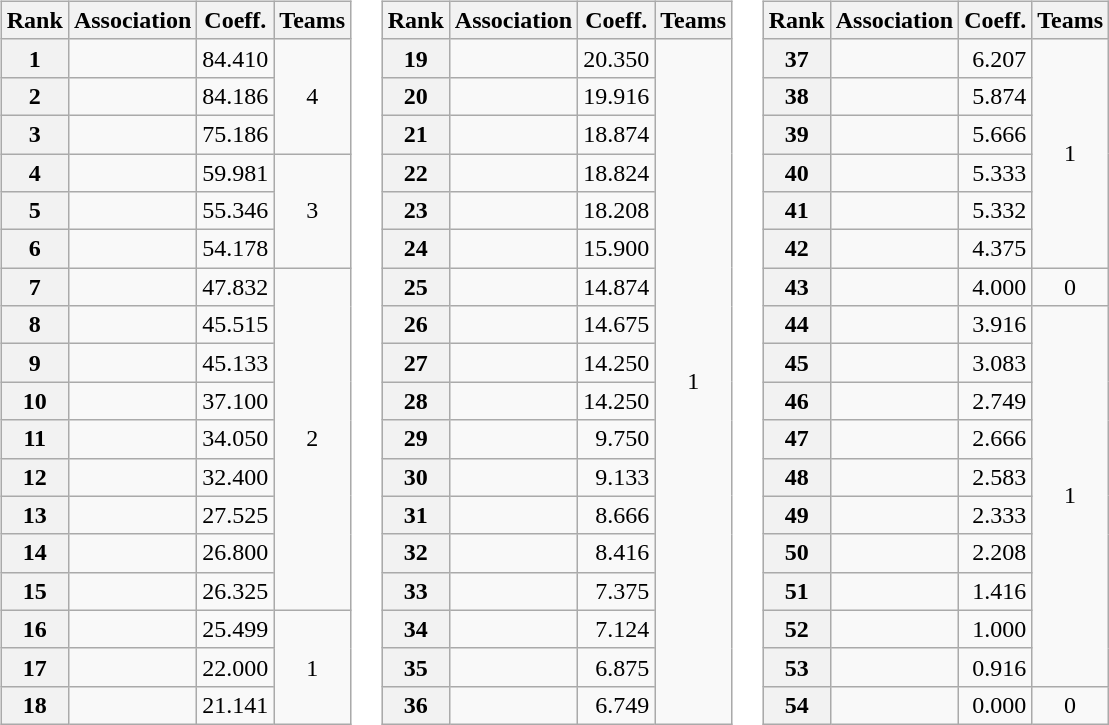<table>
<tr valign=top>
<td><br><table class="wikitable">
<tr>
<th>Rank</th>
<th>Association</th>
<th>Coeff.</th>
<th>Teams</th>
</tr>
<tr>
<th>1</th>
<td></td>
<td align=right>84.410</td>
<td style="text-align:center;" rowspan="3">4</td>
</tr>
<tr>
<th>2</th>
<td></td>
<td align=right>84.186</td>
</tr>
<tr>
<th>3</th>
<td></td>
<td align=right>75.186</td>
</tr>
<tr>
<th>4</th>
<td></td>
<td align=right>59.981</td>
<td style="text-align:center;" rowspan="3">3</td>
</tr>
<tr>
<th>5</th>
<td></td>
<td align=right>55.346</td>
</tr>
<tr>
<th>6</th>
<td></td>
<td align=right>54.178</td>
</tr>
<tr>
<th>7</th>
<td></td>
<td align=right>47.832</td>
<td style="text-align:center;" rowspan="9">2</td>
</tr>
<tr>
<th>8</th>
<td></td>
<td align=right>45.515</td>
</tr>
<tr>
<th>9</th>
<td></td>
<td align=right>45.133</td>
</tr>
<tr>
<th>10</th>
<td></td>
<td align=right>37.100</td>
</tr>
<tr>
<th>11</th>
<td></td>
<td align=right>34.050</td>
</tr>
<tr>
<th>12</th>
<td></td>
<td align=right>32.400</td>
</tr>
<tr>
<th>13</th>
<td></td>
<td align=right>27.525</td>
</tr>
<tr>
<th>14</th>
<td></td>
<td align=right>26.800</td>
</tr>
<tr>
<th>15</th>
<td></td>
<td align=right>26.325</td>
</tr>
<tr>
<th>16</th>
<td></td>
<td align=right>25.499</td>
<td style="text-align:center;" rowspan="3">1</td>
</tr>
<tr>
<th>17</th>
<td></td>
<td align=right>22.000</td>
</tr>
<tr>
<th>18</th>
<td></td>
<td align=right>21.141</td>
</tr>
</table>
</td>
<td><br><table class="wikitable">
<tr>
<th>Rank</th>
<th>Association</th>
<th>Coeff.</th>
<th>Teams</th>
</tr>
<tr>
<th>19</th>
<td></td>
<td align=right>20.350</td>
<td style="text-align:center;" rowspan="18">1</td>
</tr>
<tr>
<th>20</th>
<td></td>
<td align=right>19.916</td>
</tr>
<tr>
<th>21</th>
<td></td>
<td align=right>18.874</td>
</tr>
<tr>
<th>22</th>
<td></td>
<td align=right>18.824</td>
</tr>
<tr>
<th>23</th>
<td></td>
<td align=right>18.208</td>
</tr>
<tr>
<th>24</th>
<td></td>
<td align=right>15.900</td>
</tr>
<tr>
<th>25</th>
<td></td>
<td align=right>14.874</td>
</tr>
<tr>
<th>26</th>
<td></td>
<td align=right>14.675</td>
</tr>
<tr>
<th>27</th>
<td></td>
<td align=right>14.250</td>
</tr>
<tr>
<th>28</th>
<td></td>
<td align=right>14.250</td>
</tr>
<tr>
<th>29</th>
<td></td>
<td align=right>9.750</td>
</tr>
<tr>
<th>30</th>
<td></td>
<td align=right>9.133</td>
</tr>
<tr>
<th>31</th>
<td></td>
<td align=right>8.666</td>
</tr>
<tr>
<th>32</th>
<td></td>
<td align=right>8.416</td>
</tr>
<tr>
<th>33</th>
<td></td>
<td align=right>7.375</td>
</tr>
<tr>
<th>34</th>
<td></td>
<td align=right>7.124</td>
</tr>
<tr>
<th>35</th>
<td></td>
<td align=right>6.875</td>
</tr>
<tr>
<th>36</th>
<td></td>
<td align=right>6.749</td>
</tr>
</table>
</td>
<td><br><table class="wikitable">
<tr>
<th>Rank</th>
<th>Association</th>
<th>Coeff.</th>
<th>Teams</th>
</tr>
<tr>
<th>37</th>
<td></td>
<td align=right>6.207</td>
<td style="text-align:center;" rowspan="6">1</td>
</tr>
<tr>
<th>38</th>
<td></td>
<td align=right>5.874</td>
</tr>
<tr>
<th>39</th>
<td></td>
<td align=right>5.666</td>
</tr>
<tr>
<th>40</th>
<td></td>
<td align=right>5.333</td>
</tr>
<tr>
<th>41</th>
<td></td>
<td align=right>5.332</td>
</tr>
<tr>
<th>42</th>
<td></td>
<td align=right>4.375</td>
</tr>
<tr>
<th>43</th>
<td></td>
<td align=right>4.000</td>
<td align=center>0</td>
</tr>
<tr>
<th>44</th>
<td></td>
<td align=right>3.916</td>
<td style="text-align:center;" rowspan="10">1</td>
</tr>
<tr>
<th>45</th>
<td></td>
<td align=right>3.083</td>
</tr>
<tr>
<th>46</th>
<td></td>
<td align=right>2.749</td>
</tr>
<tr>
<th>47</th>
<td></td>
<td align=right>2.666</td>
</tr>
<tr>
<th>48</th>
<td></td>
<td align=right>2.583</td>
</tr>
<tr>
<th>49</th>
<td></td>
<td align=right>2.333</td>
</tr>
<tr>
<th>50</th>
<td></td>
<td align=right>2.208</td>
</tr>
<tr>
<th>51</th>
<td></td>
<td align=right>1.416</td>
</tr>
<tr>
<th>52</th>
<td></td>
<td align=right>1.000</td>
</tr>
<tr>
<th>53</th>
<td></td>
<td align=right>0.916</td>
</tr>
<tr>
<th>54</th>
<td></td>
<td align=right>0.000</td>
<td align=center>0</td>
</tr>
</table>
</td>
</tr>
</table>
